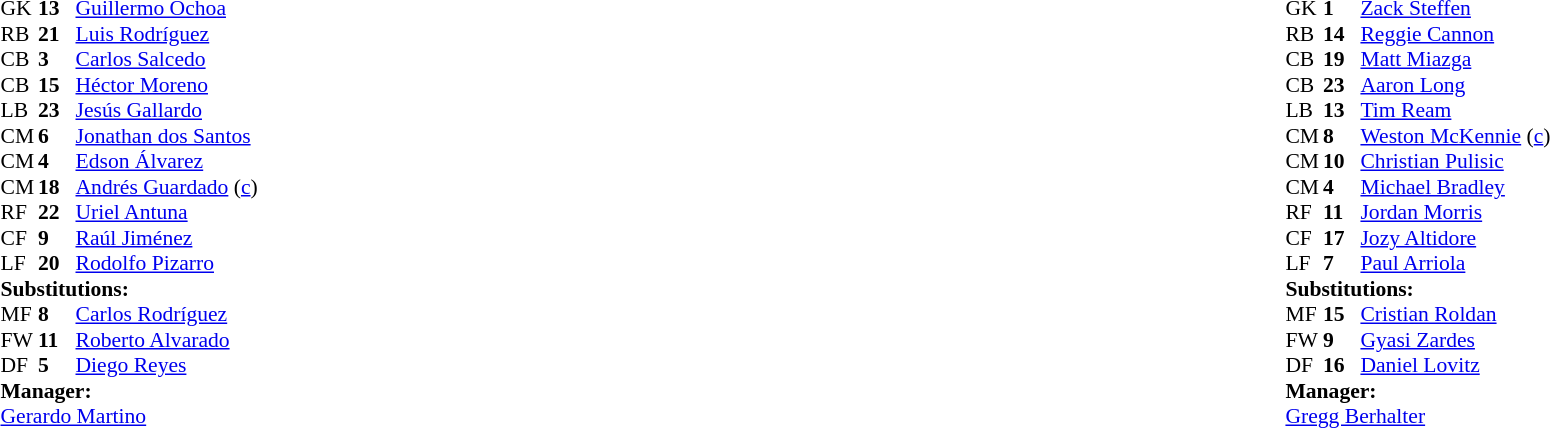<table width="100%">
<tr>
<td valign="top" width="40%"><br><table style="font-size:90%" cellspacing="0" cellpadding="0">
<tr>
<th width=25></th>
<th width=25></th>
</tr>
<tr>
<td>GK</td>
<td><strong>13</strong></td>
<td><a href='#'>Guillermo Ochoa</a></td>
</tr>
<tr>
<td>RB</td>
<td><strong>21</strong></td>
<td><a href='#'>Luis Rodríguez</a></td>
</tr>
<tr>
<td>CB</td>
<td><strong>3</strong></td>
<td><a href='#'>Carlos Salcedo</a></td>
</tr>
<tr>
<td>CB</td>
<td><strong>15</strong></td>
<td><a href='#'>Héctor Moreno</a></td>
</tr>
<tr>
<td>LB</td>
<td><strong>23</strong></td>
<td><a href='#'>Jesús Gallardo</a></td>
</tr>
<tr>
<td>CM</td>
<td><strong>6</strong></td>
<td><a href='#'>Jonathan dos Santos</a></td>
</tr>
<tr>
<td>CM</td>
<td><strong>4</strong></td>
<td><a href='#'>Edson Álvarez</a></td>
</tr>
<tr>
<td>CM</td>
<td><strong>18</strong></td>
<td><a href='#'>Andrés Guardado</a> (<a href='#'>c</a>)</td>
<td></td>
<td></td>
</tr>
<tr>
<td>RF</td>
<td><strong>22</strong></td>
<td><a href='#'>Uriel Antuna</a></td>
<td></td>
<td></td>
</tr>
<tr>
<td>CF</td>
<td><strong>9</strong></td>
<td><a href='#'>Raúl Jiménez</a></td>
</tr>
<tr>
<td>LF</td>
<td><strong>20</strong></td>
<td><a href='#'>Rodolfo Pizarro</a></td>
<td></td>
<td></td>
</tr>
<tr>
<td colspan=3><strong>Substitutions:</strong></td>
</tr>
<tr>
<td>MF</td>
<td><strong>8</strong></td>
<td><a href='#'>Carlos Rodríguez</a></td>
<td></td>
<td></td>
</tr>
<tr>
<td>FW</td>
<td><strong>11</strong></td>
<td><a href='#'>Roberto Alvarado</a></td>
<td></td>
<td></td>
</tr>
<tr>
<td>DF</td>
<td><strong>5</strong></td>
<td><a href='#'>Diego Reyes</a></td>
<td></td>
<td></td>
</tr>
<tr>
<td colspan=3><strong>Manager:</strong></td>
</tr>
<tr>
<td colspan=3> <a href='#'>Gerardo Martino</a></td>
</tr>
</table>
</td>
<td valign="top"></td>
<td valign="top" width="50%"><br><table style="font-size:90%; margin:auto" cellspacing="0" cellpadding="0">
<tr>
<th width=25></th>
<th width=25></th>
</tr>
<tr>
<td>GK</td>
<td><strong>1</strong></td>
<td><a href='#'>Zack Steffen</a></td>
</tr>
<tr>
<td>RB</td>
<td><strong>14</strong></td>
<td><a href='#'>Reggie Cannon</a></td>
</tr>
<tr>
<td>CB</td>
<td><strong>19</strong></td>
<td><a href='#'>Matt Miazga</a></td>
</tr>
<tr>
<td>CB</td>
<td><strong>23</strong></td>
<td><a href='#'>Aaron Long</a></td>
</tr>
<tr>
<td>LB</td>
<td><strong>13</strong></td>
<td><a href='#'>Tim Ream</a></td>
<td></td>
<td></td>
</tr>
<tr>
<td>CM</td>
<td><strong>8</strong></td>
<td><a href='#'>Weston McKennie</a> (<a href='#'>c</a>)</td>
</tr>
<tr>
<td>CM</td>
<td><strong>10</strong></td>
<td><a href='#'>Christian Pulisic</a></td>
</tr>
<tr>
<td>CM</td>
<td><strong>4</strong></td>
<td><a href='#'>Michael Bradley</a></td>
</tr>
<tr>
<td>RF</td>
<td><strong>11</strong></td>
<td><a href='#'>Jordan Morris</a></td>
<td></td>
<td></td>
</tr>
<tr>
<td>CF</td>
<td><strong>17</strong></td>
<td><a href='#'>Jozy Altidore</a></td>
<td></td>
<td></td>
</tr>
<tr>
<td>LF</td>
<td><strong>7</strong></td>
<td><a href='#'>Paul Arriola</a></td>
</tr>
<tr>
<td colspan=3><strong>Substitutions:</strong></td>
</tr>
<tr>
<td>MF</td>
<td><strong>15</strong></td>
<td><a href='#'>Cristian Roldan</a></td>
<td></td>
<td></td>
</tr>
<tr>
<td>FW</td>
<td><strong>9</strong></td>
<td><a href='#'>Gyasi Zardes</a></td>
<td></td>
<td></td>
</tr>
<tr>
<td>DF</td>
<td><strong>16</strong></td>
<td><a href='#'>Daniel Lovitz</a></td>
<td></td>
<td></td>
</tr>
<tr>
<td colspan=3><strong>Manager:</strong></td>
</tr>
<tr>
<td colspan=3><a href='#'>Gregg Berhalter</a></td>
</tr>
</table>
</td>
</tr>
</table>
